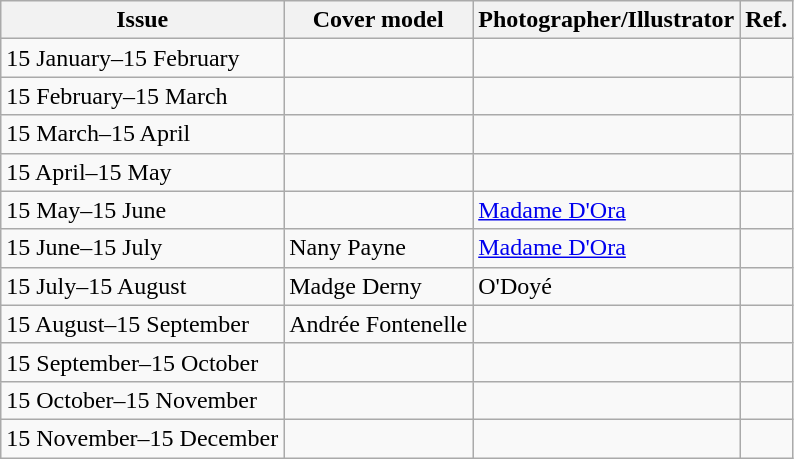<table class="wikitable">
<tr>
<th>Issue</th>
<th>Cover model</th>
<th>Photographer/Illustrator</th>
<th>Ref.</th>
</tr>
<tr>
<td>15 January–15 February</td>
<td></td>
<td></td>
<td></td>
</tr>
<tr>
<td>15 February–15 March</td>
<td></td>
<td></td>
<td></td>
</tr>
<tr>
<td>15 March–15 April</td>
<td></td>
<td></td>
<td></td>
</tr>
<tr>
<td>15 April–15 May</td>
<td></td>
<td></td>
<td></td>
</tr>
<tr>
<td>15 May–15 June</td>
<td></td>
<td><a href='#'>Madame D'Ora</a></td>
<td></td>
</tr>
<tr>
<td>15 June–15 July</td>
<td>Nany Payne</td>
<td><a href='#'>Madame D'Ora</a></td>
<td></td>
</tr>
<tr>
<td>15 July–15 August</td>
<td>Madge Derny</td>
<td>O'Doyé</td>
<td></td>
</tr>
<tr>
<td>15 August–15 September</td>
<td>Andrée Fontenelle</td>
<td></td>
<td></td>
</tr>
<tr>
<td>15 September–15 October</td>
<td></td>
<td></td>
<td></td>
</tr>
<tr>
<td>15 October–15 November</td>
<td></td>
<td></td>
<td></td>
</tr>
<tr>
<td>15 November–15 December</td>
<td></td>
<td></td>
<td></td>
</tr>
</table>
